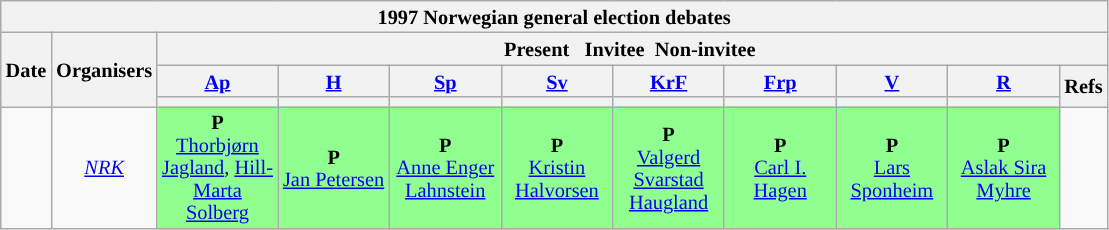<table class="wikitable" style="font-size:85%; line-height:15px; text-align:center;">
<tr>
<th colspan="12">1997 Norwegian general election debates</th>
</tr>
<tr>
<th rowspan="3">Date</th>
<th rowspan="3">Organisers</th>
<th colspan="9"> Present    Invitee  Non-invitee </th>
</tr>
<tr>
<th scope="col" style="width:5em;"><a href='#'>Ap</a></th>
<th scope="col" style="width:5em;"><a href='#'>H</a></th>
<th scope="col" style="width:5em;"><a href='#'>Sp</a></th>
<th scope="col" style="width:5em;"><a href='#'>Sv</a></th>
<th scope="col" style="width:5em;"><a href='#'>KrF</a></th>
<th scope="col" style="width:5em;"><a href='#'>Frp</a></th>
<th scope="col" style="width:5em;"><a href='#'>V</a></th>
<th scope="col" style="width:5em;"><a href='#'>R</a></th>
<th rowspan="2">Refs</th>
</tr>
<tr>
<th style="background:"></th>
<th style="background:"></th>
<th style="background:"></th>
<th style="background:"></th>
<th style="background:"></th>
<th style="background:"></th>
<th style="background:"></th>
<th style="background:"></th>
</tr>
<tr>
<td></td>
<td><em><a href='#'>NRK</a></em></td>
<td style="background:#90FF90"><strong>P</strong><br><a href='#'>Thorbjørn Jagland</a>, <a href='#'>Hill-Marta Solberg</a></td>
<td style="background:#90FF90"><strong>P</strong><br><a href='#'>Jan Petersen</a></td>
<td style="background:#90FF90"><strong>P</strong><br><a href='#'>Anne Enger Lahnstein</a></td>
<td style="background:#90FF90"><strong>P</strong><br><a href='#'>Kristin Halvorsen</a></td>
<td style="background:#90FF90"><strong>P</strong><br><a href='#'>Valgerd Svarstad Haugland</a></td>
<td style="background:#90FF90"><strong>P</strong><br><a href='#'>Carl I. Hagen</a></td>
<td style="background:#90FF90"><strong>P</strong><br><a href='#'>Lars Sponheim</a></td>
<td style="background:#90FF90"><strong>P</strong><br><a href='#'>Aslak Sira Myhre</a></td>
<td></td>
</tr>
</table>
